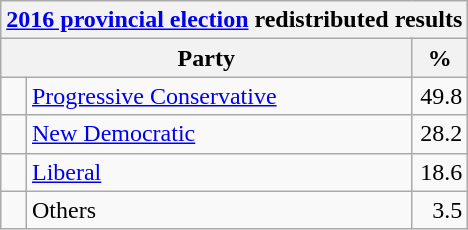<table class="wikitable">
<tr>
<th colspan="4"><a href='#'>2016 provincial election</a> redistributed results</th>
</tr>
<tr>
<th bgcolor="#DDDDFF" width="130px" colspan="2">Party</th>
<th bgcolor="#DDDDFF" width="30px">%</th>
</tr>
<tr>
<td> </td>
<td><a href='#'>Progressive Conservative</a></td>
<td align=right>49.8</td>
</tr>
<tr>
<td> </td>
<td><a href='#'>New Democratic</a></td>
<td align=right>28.2</td>
</tr>
<tr>
<td> </td>
<td><a href='#'>Liberal</a></td>
<td align=right>18.6</td>
</tr>
<tr>
<td> </td>
<td>Others</td>
<td align=right>3.5</td>
</tr>
</table>
